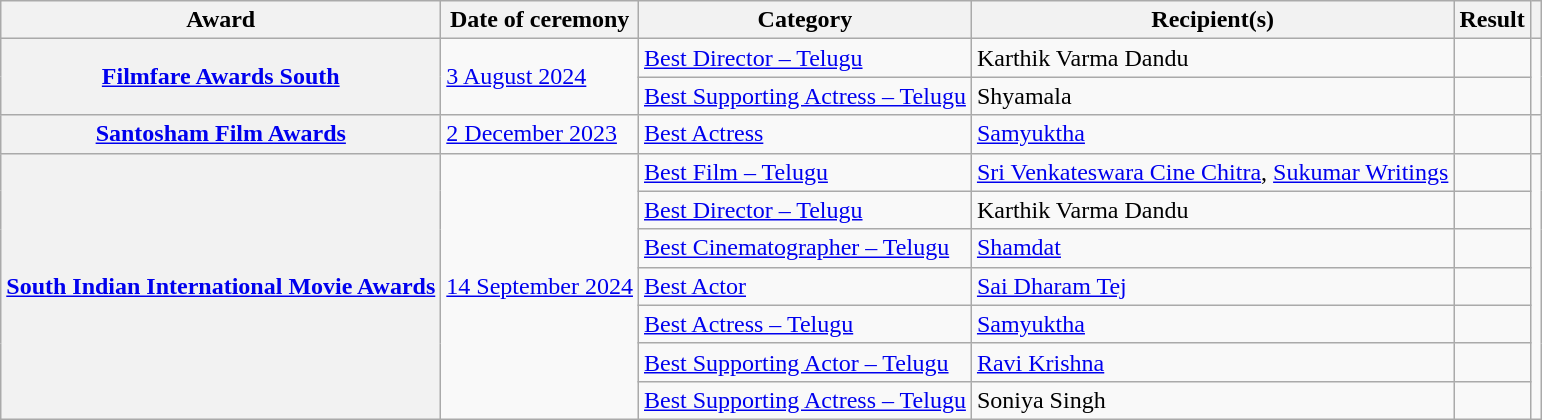<table class="wikitable plainrowheaders sortable">
<tr>
<th scope="col">Award</th>
<th scope="col">Date of ceremony</th>
<th scope="col">Category</th>
<th scope="col">Recipient(s)</th>
<th scope="col">Result</th>
<th scope="col" class="unsortable"></th>
</tr>
<tr>
<th rowspan="2" scope="row"><a href='#'>Filmfare Awards South</a></th>
<td rowspan="2"><a href='#'>3 August 2024</a></td>
<td><a href='#'>Best Director – Telugu</a></td>
<td>Karthik Varma Dandu</td>
<td></td>
<td rowspan="2"></td>
</tr>
<tr>
<td><a href='#'>Best Supporting Actress – Telugu</a></td>
<td>Shyamala</td>
<td></td>
</tr>
<tr>
<th scope="row"><a href='#'>Santosham Film Awards</a></th>
<td><a href='#'>2 December 2023</a></td>
<td><a href='#'>Best Actress</a></td>
<td><a href='#'>Samyuktha</a></td>
<td></td>
<td></td>
</tr>
<tr>
<th rowspan="7" scope="row"><a href='#'>South Indian International Movie Awards</a></th>
<td rowspan="7"><a href='#'>14 September 2024</a></td>
<td><a href='#'>Best Film – Telugu</a></td>
<td><a href='#'>Sri Venkateswara Cine Chitra</a>, <a href='#'>Sukumar Writings</a></td>
<td></td>
<td rowspan="7"></td>
</tr>
<tr>
<td><a href='#'>Best Director – Telugu</a></td>
<td>Karthik Varma Dandu</td>
<td></td>
</tr>
<tr>
<td><a href='#'>Best Cinematographer – Telugu</a></td>
<td><a href='#'>Shamdat</a></td>
<td></td>
</tr>
<tr>
<td><a href='#'>Best Actor</a></td>
<td><a href='#'>Sai Dharam Tej</a></td>
<td></td>
</tr>
<tr>
<td><a href='#'>Best Actress – Telugu</a></td>
<td><a href='#'>Samyuktha</a></td>
<td></td>
</tr>
<tr>
<td><a href='#'>Best Supporting Actor – Telugu</a></td>
<td><a href='#'>Ravi Krishna</a></td>
<td></td>
</tr>
<tr>
<td><a href='#'>Best Supporting Actress – Telugu</a></td>
<td>Soniya Singh</td>
<td></td>
</tr>
</table>
